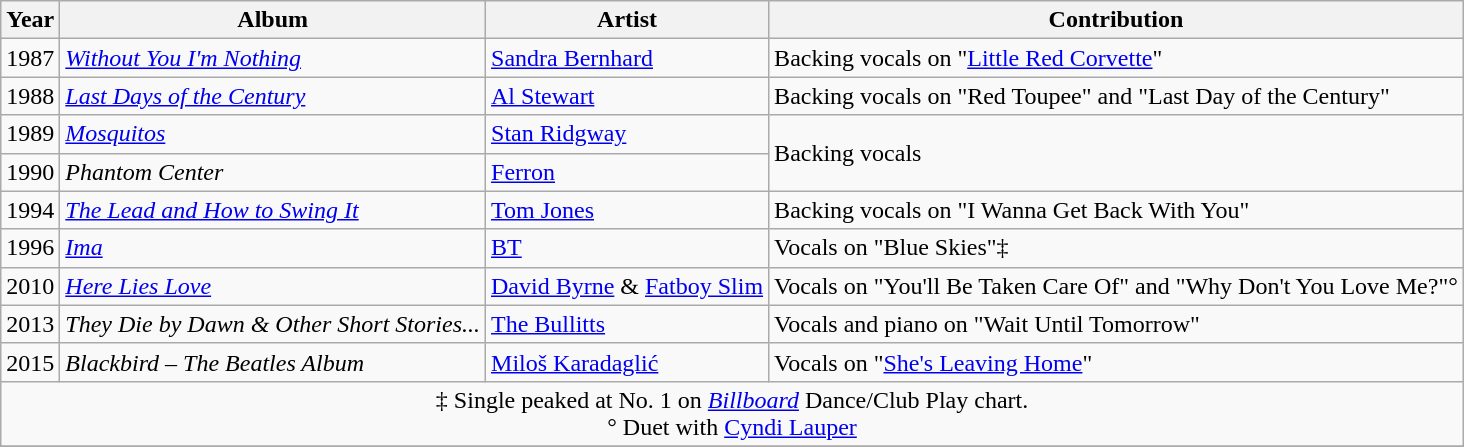<table class="wikitable" style="text-align:center">
<tr>
<th style="vertical-align:bottom">Year</th>
<th style="vertical-align:bottom">Album</th>
<th style="vertical-align:bottom">Artist</th>
<th style="vertical-align:bottom">Contribution</th>
</tr>
<tr>
<td>1987</td>
<td style="text-align: left"><em><a href='#'>Without You I'm Nothing</a></em></td>
<td style="text-align: left"><a href='#'>Sandra Bernhard</a></td>
<td style="text-align: left">Backing vocals on "<a href='#'>Little Red Corvette</a>"</td>
</tr>
<tr>
<td>1988</td>
<td style="text-align: left"><em><a href='#'>Last Days of the Century</a></em></td>
<td style="text-align: left"><a href='#'>Al Stewart</a></td>
<td style="text-align: left">Backing vocals on "Red Toupee" and "Last Day of the Century"</td>
</tr>
<tr>
<td>1989</td>
<td style="text-align: left"><em><a href='#'>Mosquitos</a></em></td>
<td style="text-align: left"><a href='#'>Stan Ridgway</a></td>
<td style="text-align: left" rowspan="2">Backing vocals</td>
</tr>
<tr>
<td>1990</td>
<td style="text-align: left"><em>Phantom Center</em></td>
<td style="text-align: left"><a href='#'>Ferron</a></td>
</tr>
<tr>
<td>1994</td>
<td style="text-align: left"><em><a href='#'>The Lead and How to Swing It</a></em></td>
<td style="text-align: left"><a href='#'>Tom Jones</a></td>
<td style="text-align: left">Backing vocals on "I Wanna Get Back With You"</td>
</tr>
<tr>
<td>1996</td>
<td style="text-align: left"><em><a href='#'>Ima</a></em></td>
<td style="text-align: left"><a href='#'>BT</a></td>
<td style="text-align: left">Vocals on "Blue Skies"‡</td>
</tr>
<tr>
<td>2010</td>
<td style="text-align: left"><em><a href='#'>Here Lies Love</a></em></td>
<td style="text-align: left"><a href='#'>David Byrne</a> & <a href='#'>Fatboy Slim</a></td>
<td style="text-align: left">Vocals on "You'll Be Taken Care Of" and "Why Don't You Love Me?"°</td>
</tr>
<tr>
<td>2013</td>
<td style="text-align: left"><em>They Die by Dawn & Other Short Stories...</em></td>
<td style="text-align: left"><a href='#'>The Bullitts</a></td>
<td style="text-align: left">Vocals and piano on "Wait Until Tomorrow"</td>
</tr>
<tr>
<td>2015</td>
<td style="text-align: left"><em>Blackbird – The Beatles Album</em></td>
<td style="text-align: left"><a href='#'>Miloš Karadaglić</a></td>
<td style="text-align: left">Vocals on "<a href='#'>She's Leaving Home</a>"</td>
</tr>
<tr>
<td style="text-align: center" colspan="16" style="font-size: 8pt">‡ Single peaked at No. 1 on <em><a href='#'>Billboard</a></em> Dance/Club Play chart.<br>° Duet with <a href='#'>Cyndi Lauper</a></td>
</tr>
<tr>
</tr>
</table>
